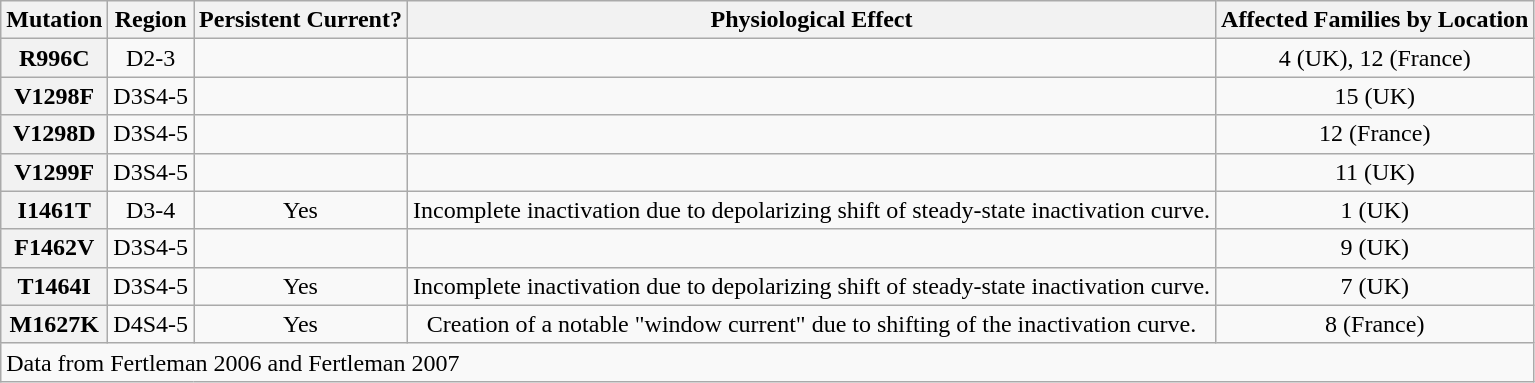<table class="wikitable" style="text-align:center">
<tr valign="bottom">
<th>Mutation</th>
<th>Region</th>
<th>Persistent Current?</th>
<th>Physiological Effect</th>
<th>Affected Families by Location</th>
</tr>
<tr>
<th>R996C</th>
<td>D2-3</td>
<td></td>
<td></td>
<td>4 (UK), 12 (France)</td>
</tr>
<tr>
<th>V1298F</th>
<td>D3S4-5</td>
<td></td>
<td></td>
<td>15 (UK)</td>
</tr>
<tr>
<th>V1298D</th>
<td>D3S4-5</td>
<td></td>
<td></td>
<td>12 (France)</td>
</tr>
<tr>
<th>V1299F</th>
<td>D3S4-5</td>
<td></td>
<td></td>
<td>11 (UK)</td>
</tr>
<tr>
<th>I1461T</th>
<td>D3-4</td>
<td>Yes</td>
<td>Incomplete inactivation due to depolarizing shift of steady-state inactivation curve.</td>
<td>1 (UK)</td>
</tr>
<tr>
<th>F1462V</th>
<td>D3S4-5</td>
<td></td>
<td></td>
<td>9 (UK)</td>
</tr>
<tr>
<th>T1464I</th>
<td>D3S4-5</td>
<td>Yes</td>
<td>Incomplete inactivation due to depolarizing shift of steady-state inactivation curve.</td>
<td>7 (UK)</td>
</tr>
<tr>
<th>M1627K</th>
<td>D4S4-5</td>
<td>Yes</td>
<td>Creation of a notable "window current" due to shifting of the inactivation curve.</td>
<td>8 (France)</td>
</tr>
<tr>
<td colspan=5 align=left>Data from Fertleman 2006 and Fertleman 2007</td>
</tr>
</table>
